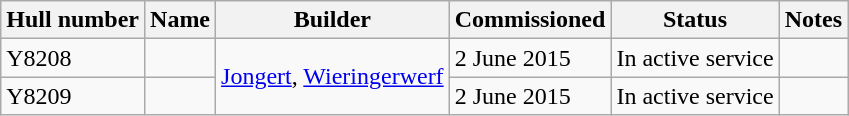<table class="wikitable">
<tr>
<th>Hull number</th>
<th>Name</th>
<th>Builder</th>
<th>Commissioned</th>
<th>Status</th>
<th>Notes</th>
</tr>
<tr>
<td>Y8208</td>
<td></td>
<td rowspan=2 align=center><a href='#'>Jongert</a>, <a href='#'>Wieringerwerf</a></td>
<td>2 June 2015</td>
<td>In active service</td>
<td></td>
</tr>
<tr>
<td>Y8209</td>
<td></td>
<td>2 June 2015</td>
<td>In active service</td>
<td></td>
</tr>
</table>
